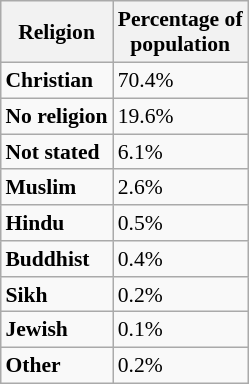<table class="wikitable"  style="float:right; font-size:90%; margin-left:1em;">
<tr>
<th>Religion</th>
<th>Percentage of <br>population</th>
</tr>
<tr>
<td><strong>Christian</strong></td>
<td>70.4%</td>
</tr>
<tr>
<td><strong>No religion</strong></td>
<td>19.6%</td>
</tr>
<tr>
<td><strong>Not stated</strong></td>
<td>6.1%</td>
</tr>
<tr>
<td><strong>Muslim</strong></td>
<td>2.6%</td>
</tr>
<tr>
<td><strong>Hindu</strong></td>
<td>0.5%</td>
</tr>
<tr>
<td><strong>Buddhist</strong></td>
<td>0.4%</td>
</tr>
<tr>
<td><strong>Sikh</strong></td>
<td>0.2%</td>
</tr>
<tr>
<td><strong>Jewish</strong></td>
<td>0.1%</td>
</tr>
<tr>
<td><strong>Other</strong></td>
<td>0.2%</td>
</tr>
</table>
